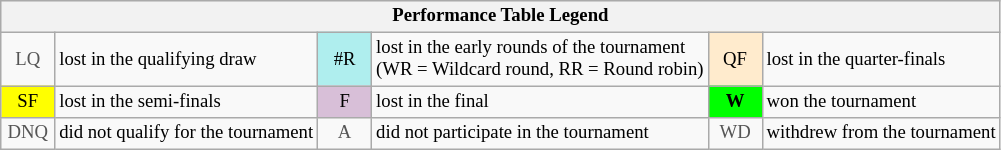<table class="wikitable" style="font-size:78%;">
<tr bgcolor="#efefef">
<th colspan="6">Performance Table Legend</th>
</tr>
<tr>
<td align="center" style="color:#555555;" width="30">LQ</td>
<td>lost in the qualifying draw</td>
<td align="center" style="background:#afeeee;">#R</td>
<td>lost in the early rounds of the tournament<br>(WR = Wildcard round, RR = Round robin)</td>
<td align="center" style="background:#ffebcd;">QF</td>
<td>lost in the quarter-finals</td>
</tr>
<tr>
<td align="center" style="background:yellow;">SF</td>
<td>lost in the semi-finals</td>
<td align="center" style="background:#D8BFD8;">F</td>
<td>lost in the final</td>
<td align="center" style="background:#00ff00;"><strong>W</strong></td>
<td>won the tournament</td>
</tr>
<tr>
<td align="center" style="color:#555555;" width="30">DNQ</td>
<td>did not qualify for the tournament</td>
<td align="center" style="color:#555555;" width="30">A</td>
<td>did not participate in the tournament</td>
<td align="center" style="color:#555555;" width="30">WD</td>
<td>withdrew from the tournament</td>
</tr>
</table>
